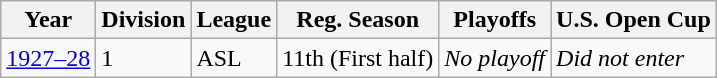<table class="wikitable">
<tr>
<th>Year</th>
<th>Division</th>
<th>League</th>
<th>Reg. Season</th>
<th>Playoffs</th>
<th>U.S. Open Cup</th>
</tr>
<tr>
<td><a href='#'>1927–28</a></td>
<td>1</td>
<td>ASL</td>
<td>11th (First half)</td>
<td><em>No playoff</em></td>
<td><em>Did not enter</em></td>
</tr>
</table>
